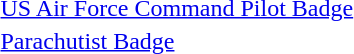<table>
<tr>
<td>  <a href='#'>US Air Force Command Pilot Badge</a></td>
</tr>
<tr>
<td> <a href='#'>Parachutist Badge</a></td>
</tr>
</table>
